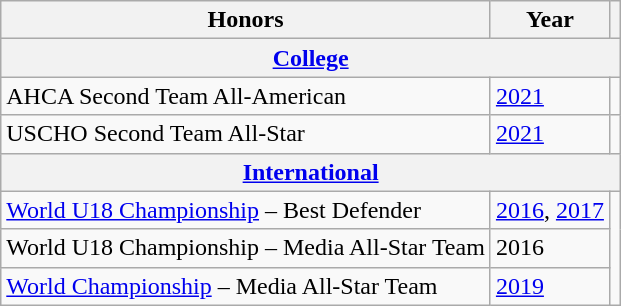<table class="wikitable">
<tr>
<th>Honors</th>
<th>Year</th>
<th></th>
</tr>
<tr>
<th colspan="3"><a href='#'>College</a></th>
</tr>
<tr>
<td>AHCA Second Team All-American</td>
<td><a href='#'>2021</a></td>
<td></td>
</tr>
<tr>
<td>USCHO Second Team All-Star</td>
<td><a href='#'>2021</a></td>
<td></td>
</tr>
<tr>
<th colspan="3"><a href='#'>International</a></th>
</tr>
<tr>
<td><a href='#'>World U18 Championship</a> – Best Defender</td>
<td><a href='#'>2016</a>, <a href='#'>2017</a></td>
<td rowspan="3"></td>
</tr>
<tr>
<td>World U18 Championship – Media All-Star Team</td>
<td>2016</td>
</tr>
<tr>
<td><a href='#'>World Championship</a> – Media All-Star Team</td>
<td><a href='#'>2019</a></td>
</tr>
</table>
